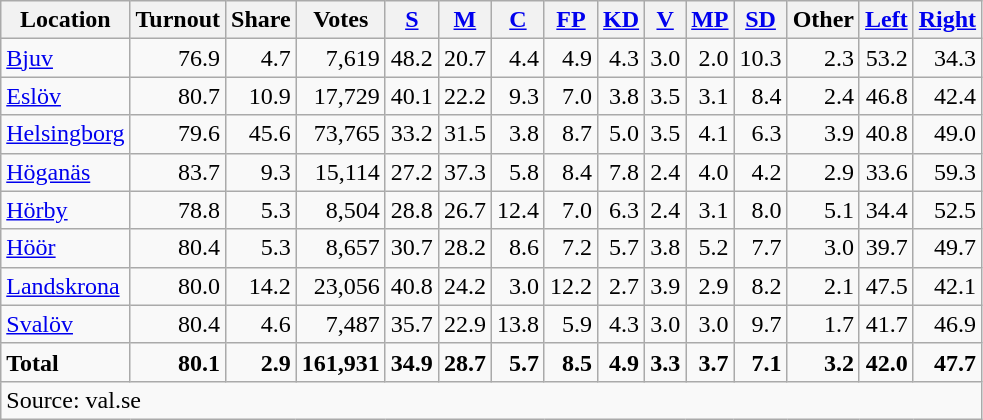<table class="wikitable sortable" style=text-align:right>
<tr>
<th>Location</th>
<th>Turnout</th>
<th>Share</th>
<th>Votes</th>
<th><a href='#'>S</a></th>
<th><a href='#'>M</a></th>
<th><a href='#'>C</a></th>
<th><a href='#'>FP</a></th>
<th><a href='#'>KD</a></th>
<th><a href='#'>V</a></th>
<th><a href='#'>MP</a></th>
<th><a href='#'>SD</a></th>
<th>Other</th>
<th><a href='#'>Left</a></th>
<th><a href='#'>Right</a></th>
</tr>
<tr>
<td align=left><a href='#'>Bjuv</a></td>
<td>76.9</td>
<td>4.7</td>
<td>7,619</td>
<td>48.2</td>
<td>20.7</td>
<td>4.4</td>
<td>4.9</td>
<td>4.3</td>
<td>3.0</td>
<td>2.0</td>
<td>10.3</td>
<td>2.3</td>
<td>53.2</td>
<td>34.3</td>
</tr>
<tr>
<td align=left><a href='#'>Eslöv</a></td>
<td>80.7</td>
<td>10.9</td>
<td>17,729</td>
<td>40.1</td>
<td>22.2</td>
<td>9.3</td>
<td>7.0</td>
<td>3.8</td>
<td>3.5</td>
<td>3.1</td>
<td>8.4</td>
<td>2.4</td>
<td>46.8</td>
<td>42.4</td>
</tr>
<tr>
<td align=left><a href='#'>Helsingborg</a></td>
<td>79.6</td>
<td>45.6</td>
<td>73,765</td>
<td>33.2</td>
<td>31.5</td>
<td>3.8</td>
<td>8.7</td>
<td>5.0</td>
<td>3.5</td>
<td>4.1</td>
<td>6.3</td>
<td>3.9</td>
<td>40.8</td>
<td>49.0</td>
</tr>
<tr>
<td align=left><a href='#'>Höganäs</a></td>
<td>83.7</td>
<td>9.3</td>
<td>15,114</td>
<td>27.2</td>
<td>37.3</td>
<td>5.8</td>
<td>8.4</td>
<td>7.8</td>
<td>2.4</td>
<td>4.0</td>
<td>4.2</td>
<td>2.9</td>
<td>33.6</td>
<td>59.3</td>
</tr>
<tr>
<td align=left><a href='#'>Hörby</a></td>
<td>78.8</td>
<td>5.3</td>
<td>8,504</td>
<td>28.8</td>
<td>26.7</td>
<td>12.4</td>
<td>7.0</td>
<td>6.3</td>
<td>2.4</td>
<td>3.1</td>
<td>8.0</td>
<td>5.1</td>
<td>34.4</td>
<td>52.5</td>
</tr>
<tr>
<td align=left><a href='#'>Höör</a></td>
<td>80.4</td>
<td>5.3</td>
<td>8,657</td>
<td>30.7</td>
<td>28.2</td>
<td>8.6</td>
<td>7.2</td>
<td>5.7</td>
<td>3.8</td>
<td>5.2</td>
<td>7.7</td>
<td>3.0</td>
<td>39.7</td>
<td>49.7</td>
</tr>
<tr>
<td align=left><a href='#'>Landskrona</a></td>
<td>80.0</td>
<td>14.2</td>
<td>23,056</td>
<td>40.8</td>
<td>24.2</td>
<td>3.0</td>
<td>12.2</td>
<td>2.7</td>
<td>3.9</td>
<td>2.9</td>
<td>8.2</td>
<td>2.1</td>
<td>47.5</td>
<td>42.1</td>
</tr>
<tr>
<td align=left><a href='#'>Svalöv</a></td>
<td>80.4</td>
<td>4.6</td>
<td>7,487</td>
<td>35.7</td>
<td>22.9</td>
<td>13.8</td>
<td>5.9</td>
<td>4.3</td>
<td>3.0</td>
<td>3.0</td>
<td>9.7</td>
<td>1.7</td>
<td>41.7</td>
<td>46.9</td>
</tr>
<tr>
<td align=left><strong>Total</strong></td>
<td><strong>80.1</strong></td>
<td><strong>2.9</strong></td>
<td><strong>161,931</strong></td>
<td><strong>34.9</strong></td>
<td><strong>28.7</strong></td>
<td><strong>5.7</strong></td>
<td><strong>8.5</strong></td>
<td><strong>4.9</strong></td>
<td><strong>3.3</strong></td>
<td><strong>3.7</strong></td>
<td><strong>7.1</strong></td>
<td><strong>3.2</strong></td>
<td><strong>42.0</strong></td>
<td><strong>47.7</strong></td>
</tr>
<tr>
<td align=left colspan=15>Source: val.se </td>
</tr>
</table>
